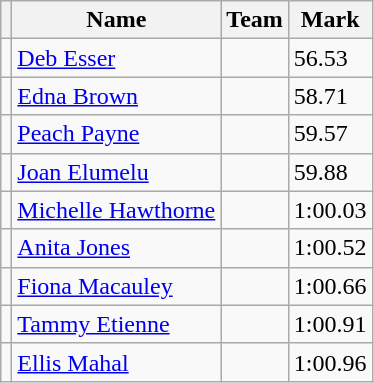<table class=wikitable>
<tr>
<th></th>
<th>Name</th>
<th>Team</th>
<th>Mark</th>
</tr>
<tr>
<td></td>
<td><a href='#'>Deb Esser</a></td>
<td></td>
<td>56.53</td>
</tr>
<tr>
<td></td>
<td><a href='#'>Edna Brown</a></td>
<td></td>
<td>58.71</td>
</tr>
<tr>
<td></td>
<td><a href='#'>Peach Payne</a></td>
<td></td>
<td>59.57</td>
</tr>
<tr>
<td></td>
<td><a href='#'>Joan Elumelu</a></td>
<td></td>
<td>59.88</td>
</tr>
<tr>
<td></td>
<td><a href='#'>Michelle Hawthorne</a></td>
<td></td>
<td>1:00.03</td>
</tr>
<tr>
<td></td>
<td><a href='#'>Anita Jones</a></td>
<td></td>
<td>1:00.52</td>
</tr>
<tr>
<td></td>
<td><a href='#'>Fiona Macauley</a></td>
<td></td>
<td>1:00.66</td>
</tr>
<tr>
<td></td>
<td><a href='#'>Tammy Etienne</a></td>
<td></td>
<td>1:00.91</td>
</tr>
<tr>
<td></td>
<td><a href='#'>Ellis Mahal</a></td>
<td></td>
<td>1:00.96</td>
</tr>
</table>
